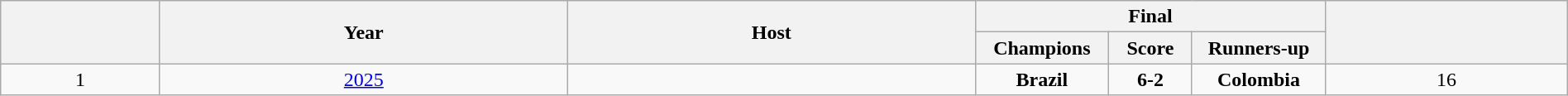<table class="wikitable sortable" style="font-size:100%; text-align:center; width: 100%;">
<tr>
<th rowspan=2 style= "width:;"></th>
<th rowspan=2 style= "width:;">Year</th>
<th rowspan=2 style= "width:;">Host</th>
<th colspan=3>Final</th>
<th rowspan=2 style= "width:;"></th>
</tr>
<tr>
<th width= 100px>Champions</th>
<th width= 60px>Score</th>
<th width= 100px>Runners-up</th>
</tr>
<tr>
<td>1</td>
<td><a href='#'>2025</a></td>
<td align=left></td>
<td><strong> Brazil</strong></td>
<td><strong>6-2</strong></td>
<td><strong> Colombia</strong></td>
<td>16</td>
</tr>
</table>
